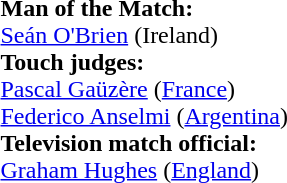<table style="width:100%">
<tr>
<td><br><strong>Man of the Match:</strong>
<br><a href='#'>Seán O'Brien</a> (Ireland)<br><strong>Touch judges:</strong>
<br><a href='#'>Pascal Gaüzère</a> (<a href='#'>France</a>)
<br><a href='#'>Federico Anselmi</a> (<a href='#'>Argentina</a>)
<br><strong>Television match official:</strong>
<br><a href='#'>Graham Hughes</a> (<a href='#'>England</a>)</td>
</tr>
</table>
